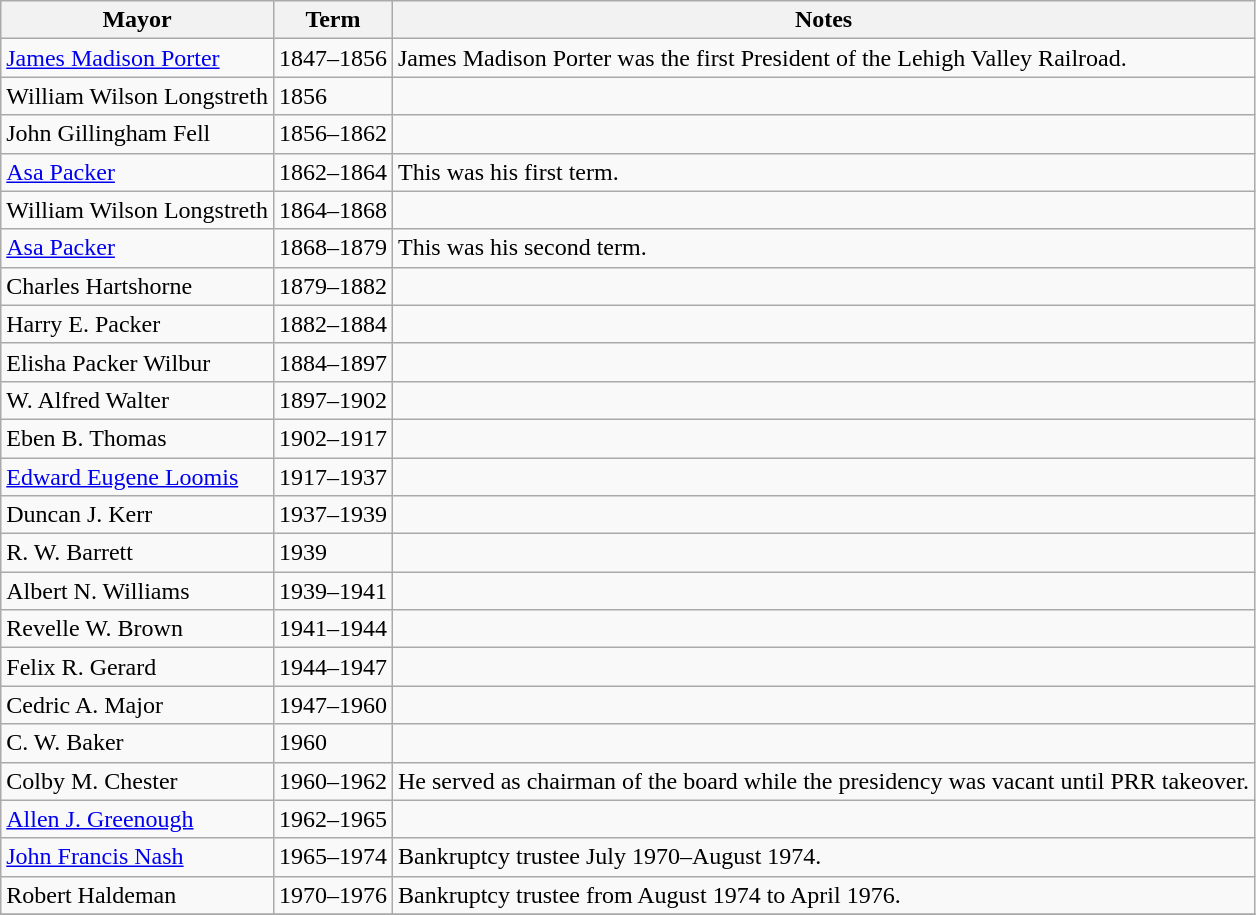<table class="wikitable sortable">
<tr>
<th>Mayor</th>
<th>Term</th>
<th>Notes</th>
</tr>
<tr>
<td><a href='#'>James Madison Porter</a></td>
<td>1847–1856</td>
<td>James Madison Porter was the first President of the Lehigh Valley Railroad.</td>
</tr>
<tr>
<td>William Wilson Longstreth</td>
<td>1856</td>
<td></td>
</tr>
<tr>
<td>John Gillingham Fell</td>
<td>1856–1862</td>
<td></td>
</tr>
<tr>
<td><a href='#'>Asa Packer</a></td>
<td>1862–1864</td>
<td>This was his first term.</td>
</tr>
<tr>
<td>William Wilson Longstreth</td>
<td>1864–1868</td>
<td></td>
</tr>
<tr>
<td><a href='#'>Asa Packer</a></td>
<td>1868–1879</td>
<td>This was his second term.</td>
</tr>
<tr>
<td>Charles Hartshorne</td>
<td>1879–1882</td>
<td></td>
</tr>
<tr>
<td>Harry E. Packer</td>
<td>1882–1884</td>
<td></td>
</tr>
<tr>
<td>Elisha Packer Wilbur</td>
<td>1884–1897</td>
<td></td>
</tr>
<tr>
<td>W. Alfred Walter</td>
<td>1897–1902</td>
<td></td>
</tr>
<tr>
<td>Eben B. Thomas</td>
<td>1902–1917</td>
<td></td>
</tr>
<tr>
<td><a href='#'>Edward Eugene Loomis</a></td>
<td>1917–1937</td>
<td></td>
</tr>
<tr>
<td>Duncan J. Kerr</td>
<td>1937–1939</td>
<td></td>
</tr>
<tr>
<td>R. W. Barrett</td>
<td>1939</td>
<td></td>
</tr>
<tr>
<td>Albert N. Williams</td>
<td>1939–1941</td>
<td></td>
</tr>
<tr>
<td>Revelle W. Brown</td>
<td>1941–1944</td>
<td></td>
</tr>
<tr>
<td>Felix R. Gerard</td>
<td>1944–1947</td>
<td></td>
</tr>
<tr>
<td>Cedric A. Major</td>
<td>1947–1960</td>
<td></td>
</tr>
<tr>
<td>C. W. Baker</td>
<td>1960</td>
<td></td>
</tr>
<tr>
<td>Colby M. Chester</td>
<td>1960–1962</td>
<td>He served as chairman of the board while the presidency was vacant until PRR takeover.</td>
</tr>
<tr>
<td><a href='#'>Allen J. Greenough</a></td>
<td>1962–1965</td>
<td></td>
</tr>
<tr>
<td><a href='#'>John Francis Nash</a></td>
<td>1965–1974</td>
<td>Bankruptcy trustee July 1970–August 1974.</td>
</tr>
<tr>
<td>Robert Haldeman</td>
<td>1970–1976</td>
<td>Bankruptcy trustee from August 1974 to April 1976.</td>
</tr>
<tr>
</tr>
</table>
